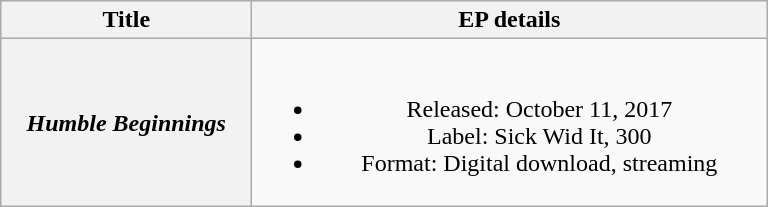<table class="wikitable plainrowheaders" style="text-align:center;">
<tr>
<th scope="col" style="width:10em;">Title</th>
<th scope="col" style="width:21em;">EP details</th>
</tr>
<tr>
<th scope="row"><em>Humble Beginnings</em></th>
<td><br><ul><li>Released: October 11, 2017</li><li>Label: Sick Wid It, 300</li><li>Format: Digital download, streaming</li></ul></td>
</tr>
</table>
